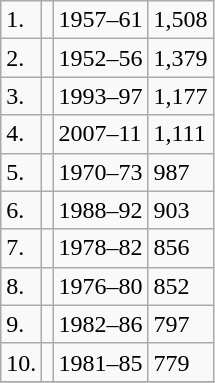<table class="wikitable sortable">
<tr>
<td>1.</td>
<td></td>
<td>1957–61</td>
<td>1,508</td>
</tr>
<tr>
<td>2.</td>
<td></td>
<td>1952–56</td>
<td>1,379</td>
</tr>
<tr>
<td>3.</td>
<td></td>
<td>1993–97</td>
<td>1,177</td>
</tr>
<tr>
<td>4.</td>
<td></td>
<td>2007–11</td>
<td>1,111</td>
</tr>
<tr>
<td>5.</td>
<td></td>
<td>1970–73</td>
<td>987</td>
</tr>
<tr>
<td>6.</td>
<td></td>
<td>1988–92</td>
<td>903</td>
</tr>
<tr>
<td>7.</td>
<td></td>
<td>1978–82</td>
<td>856</td>
</tr>
<tr>
<td>8.</td>
<td></td>
<td>1976–80</td>
<td>852</td>
</tr>
<tr>
<td>9.</td>
<td></td>
<td>1982–86</td>
<td>797</td>
</tr>
<tr>
<td>10.</td>
<td></td>
<td>1981–85</td>
<td>779</td>
</tr>
<tr>
</tr>
</table>
